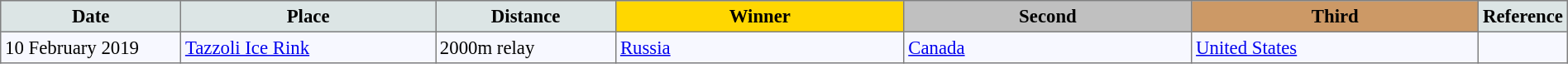<table bgcolor="#f7f8ff" cellpadding="3" cellspacing="0" border="1" style="font-size: 95%; border: gray solid 1px; border-collapse: collapse;">
<tr bgcolor="#cccccc" (1>
<td width="150" align="center" bgcolor="#dce5e5"><strong>Date</strong></td>
<td width="220" align="center" bgcolor="#dce5e5"><strong>Place</strong></td>
<td width="150" align="center" bgcolor="#dce5e5"><strong>Distance</strong></td>
<td align="center" bgcolor="gold" width="250"><strong>Winner</strong></td>
<td align="center" bgcolor="silver" width="250"><strong>Second</strong></td>
<td width="250" align="center" bgcolor="#cc9966"><strong>Third</strong></td>
<td width="30" align="center" bgcolor="#dce5e5"><strong>Reference</strong></td>
</tr>
<tr align="left">
<td>10 February 2019</td>
<td><a href='#'>Tazzoli Ice Rink</a></td>
<td>2000m relay</td>
<td> <a href='#'>Russia</a></td>
<td> <a href='#'>Canada</a></td>
<td> <a href='#'>United States</a></td>
<td></td>
</tr>
</table>
